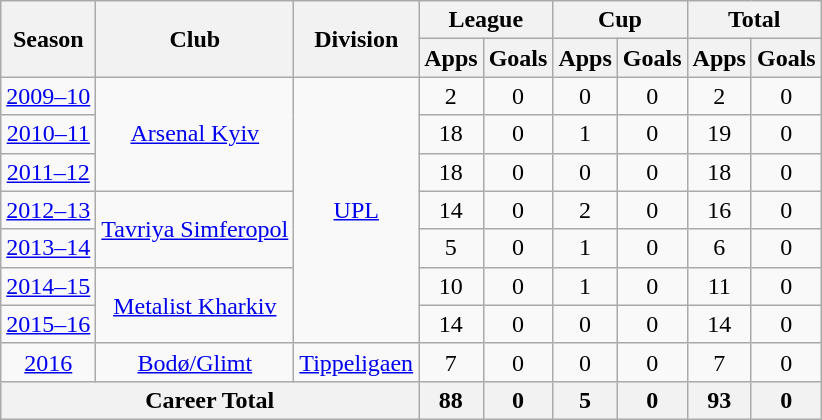<table class="wikitable" style="text-align: center;">
<tr>
<th rowspan="2">Season</th>
<th rowspan="2">Club</th>
<th rowspan="2">Division</th>
<th colspan="2">League</th>
<th colspan="2">Cup</th>
<th colspan="2">Total</th>
</tr>
<tr>
<th>Apps</th>
<th>Goals</th>
<th>Apps</th>
<th>Goals</th>
<th>Apps</th>
<th>Goals</th>
</tr>
<tr>
<td><a href='#'>2009–10</a></td>
<td rowspan="3" valign="center"><a href='#'>Arsenal Kyiv</a></td>
<td rowspan="7" valign="center"><a href='#'>UPL</a></td>
<td>2</td>
<td>0</td>
<td>0</td>
<td>0</td>
<td>2</td>
<td>0</td>
</tr>
<tr>
<td><a href='#'>2010–11</a></td>
<td>18</td>
<td>0</td>
<td>1</td>
<td>0</td>
<td>19</td>
<td>0</td>
</tr>
<tr>
<td><a href='#'>2011–12</a></td>
<td>18</td>
<td>0</td>
<td>0</td>
<td>0</td>
<td>18</td>
<td>0</td>
</tr>
<tr>
<td><a href='#'>2012–13</a></td>
<td rowspan="2" valign="center"><a href='#'>Tavriya Simferopol</a></td>
<td>14</td>
<td>0</td>
<td>2</td>
<td>0</td>
<td>16</td>
<td>0</td>
</tr>
<tr>
<td><a href='#'>2013–14</a></td>
<td>5</td>
<td>0</td>
<td>1</td>
<td>0</td>
<td>6</td>
<td>0</td>
</tr>
<tr>
<td><a href='#'>2014–15</a></td>
<td rowspan="2" valign="center"><a href='#'>Metalist Kharkiv</a></td>
<td>10</td>
<td>0</td>
<td>1</td>
<td>0</td>
<td>11</td>
<td>0</td>
</tr>
<tr>
<td><a href='#'>2015–16</a></td>
<td>14</td>
<td>0</td>
<td>0</td>
<td>0</td>
<td>14</td>
<td>0</td>
</tr>
<tr>
<td><a href='#'>2016</a></td>
<td rowspan="1" valign="center"><a href='#'>Bodø/Glimt</a></td>
<td rowspan="1" valign="center"><a href='#'>Tippeligaen</a></td>
<td>7</td>
<td>0</td>
<td>0</td>
<td>0</td>
<td>7</td>
<td>0</td>
</tr>
<tr>
<th colspan="3">Career Total</th>
<th>88</th>
<th>0</th>
<th>5</th>
<th>0</th>
<th>93</th>
<th>0</th>
</tr>
</table>
